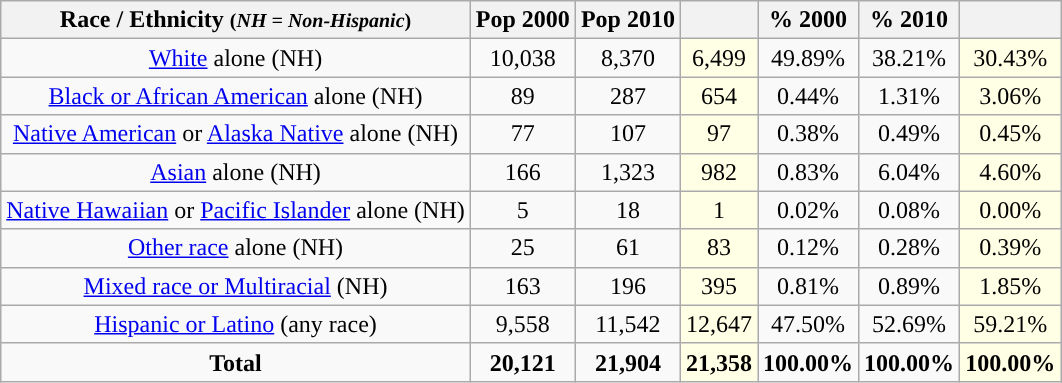<table class="wikitable" style="text-align:center;">
<tr>
<th>Race / Ethnicity <small>(<em>NH = Non-Hispanic</em>)</small></th>
<th>Pop 2000</th>
<th>Pop 2010</th>
<th></th>
<th>% 2000</th>
<th>% 2010</th>
<th></th>
</tr>
<tr>
<td><a href='#'>White</a> alone (NH)</td>
<td>10,038</td>
<td>8,370</td>
<td style='background: #ffffe6;'>6,499</td>
<td>49.89%</td>
<td>38.21%</td>
<td style='background: #ffffe6;'>30.43%</td>
</tr>
<tr>
<td><a href='#'>Black or African American</a> alone (NH)</td>
<td>89</td>
<td>287</td>
<td style='background: #ffffe6;'>654</td>
<td>0.44%</td>
<td>1.31%</td>
<td style='background: #ffffe6;'>3.06%</td>
</tr>
<tr>
<td><a href='#'>Native American</a> or <a href='#'>Alaska Native</a> alone (NH)</td>
<td>77</td>
<td>107</td>
<td style='background: #ffffe6;'>97</td>
<td>0.38%</td>
<td>0.49%</td>
<td style='background: #ffffe6;'>0.45%</td>
</tr>
<tr>
<td><a href='#'>Asian</a> alone (NH)</td>
<td>166</td>
<td>1,323</td>
<td style='background: #ffffe6;'>982</td>
<td>0.83%</td>
<td>6.04%</td>
<td style='background: #ffffe6;'>4.60%</td>
</tr>
<tr>
<td><a href='#'>Native Hawaiian</a> or <a href='#'>Pacific Islander</a> alone (NH)</td>
<td>5</td>
<td>18</td>
<td style='background: #ffffe6;'>1</td>
<td>0.02%</td>
<td>0.08%</td>
<td style='background: #ffffe6;'>0.00%</td>
</tr>
<tr>
<td><a href='#'>Other race</a> alone (NH)</td>
<td>25</td>
<td>61</td>
<td style='background: #ffffe6;'>83</td>
<td>0.12%</td>
<td>0.28%</td>
<td style='background: #ffffe6;'>0.39%</td>
</tr>
<tr>
<td><a href='#'>Mixed race or Multiracial</a> (NH)</td>
<td>163</td>
<td>196</td>
<td style='background: #ffffe6;'>395</td>
<td>0.81%</td>
<td>0.89%</td>
<td style='background: #ffffe6;'>1.85%</td>
</tr>
<tr>
<td><a href='#'>Hispanic or Latino</a> (any race)</td>
<td>9,558</td>
<td>11,542</td>
<td style='background: #ffffe6;'>12,647</td>
<td>47.50%</td>
<td>52.69%</td>
<td style='background: #ffffe6;'>59.21%</td>
</tr>
<tr>
<td><strong>Total</strong></td>
<td><strong>20,121</strong></td>
<td><strong>21,904</strong></td>
<td style='background: #ffffe6;'><strong>21,358</strong></td>
<td><strong>100.00%</strong></td>
<td><strong>100.00%</strong></td>
<td style='background: #ffffe6;'><strong>100.00%</strong></td>
</tr>
</table>
